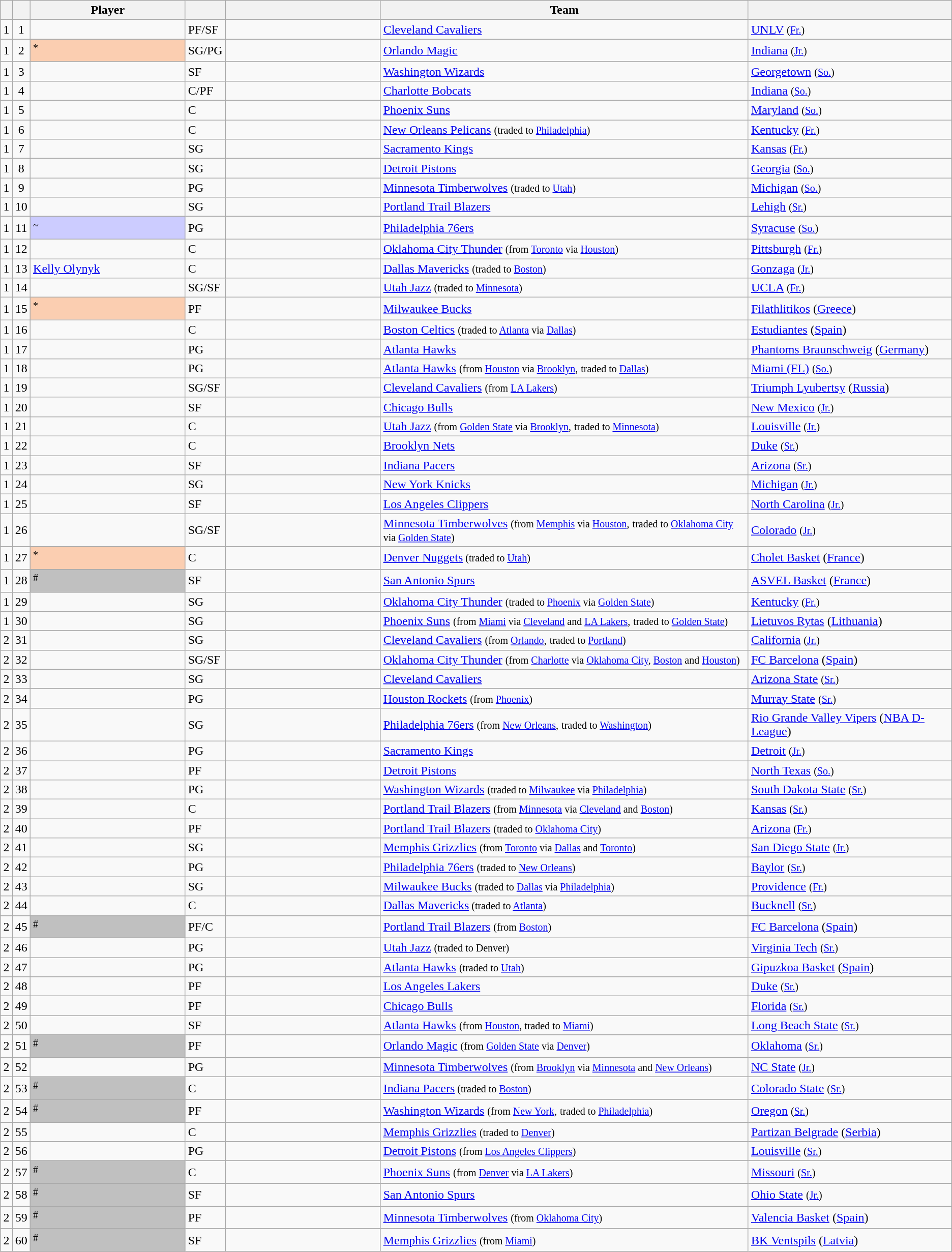<table class="wikitable sortable" style="text-align:left">
<tr>
<th style="width:1%;"></th>
<th style="width:1%;"></th>
<th style="width:16%;">Player</th>
<th style="width:1%;"></th>
<th style="width:16%;"></th>
<th style="width:38%;">Team</th>
<th style="width:21%;"></th>
</tr>
<tr>
<td style="text-align:center;">1</td>
<td style="text-align:center;">1</td>
<td></td>
<td>PF/SF</td>
<td></td>
<td><a href='#'>Cleveland Cavaliers</a></td>
<td><a href='#'>UNLV</a> <small>(<a href='#'>Fr.</a>)</small></td>
</tr>
<tr>
<td align=center>1</td>
<td align=center>2</td>
<td bgcolor="#FBCEB1"><sup>*</sup></td>
<td>SG/PG</td>
<td></td>
<td><a href='#'>Orlando Magic</a></td>
<td><a href='#'>Indiana</a> <small>(<a href='#'>Jr.</a>)</small></td>
</tr>
<tr>
<td align=center>1</td>
<td align=center>3</td>
<td></td>
<td>SF</td>
<td></td>
<td><a href='#'>Washington Wizards</a></td>
<td><a href='#'>Georgetown</a> <small>(<a href='#'>So.</a>)</small></td>
</tr>
<tr>
<td align=center>1</td>
<td align=center>4</td>
<td></td>
<td>C/PF</td>
<td></td>
<td><a href='#'>Charlotte Bobcats</a></td>
<td><a href='#'>Indiana</a> <small>(<a href='#'>So.</a>)</small></td>
</tr>
<tr>
<td align=center>1</td>
<td align=center>5</td>
<td></td>
<td>C</td>
<td></td>
<td><a href='#'>Phoenix Suns</a></td>
<td><a href='#'>Maryland</a> <small>(<a href='#'>So.</a>)</small></td>
</tr>
<tr>
<td align=center>1</td>
<td align=center>6</td>
<td></td>
<td>C</td>
<td></td>
<td><a href='#'>New Orleans Pelicans</a> <small>(traded to <a href='#'>Philadelphia</a>)</small></td>
<td><a href='#'>Kentucky</a> <small>(<a href='#'>Fr.</a>)</small></td>
</tr>
<tr>
<td align=center>1</td>
<td align=center>7</td>
<td></td>
<td>SG</td>
<td></td>
<td><a href='#'>Sacramento Kings</a></td>
<td><a href='#'>Kansas</a> <small>(<a href='#'>Fr.</a>) </small></td>
</tr>
<tr>
<td align=center>1</td>
<td align=center>8</td>
<td></td>
<td>SG</td>
<td></td>
<td><a href='#'>Detroit Pistons</a></td>
<td><a href='#'>Georgia</a> <small>(<a href='#'>So.</a>) </small></td>
</tr>
<tr>
<td align=center>1</td>
<td align=center>9</td>
<td></td>
<td>PG</td>
<td></td>
<td><a href='#'>Minnesota Timberwolves</a> <small>(traded to <a href='#'>Utah</a>)</small></td>
<td><a href='#'>Michigan</a> <small>(<a href='#'>So.</a>) </small></td>
</tr>
<tr>
<td align=center>1</td>
<td align=center>10</td>
<td></td>
<td>SG</td>
<td></td>
<td><a href='#'>Portland Trail Blazers</a></td>
<td><a href='#'>Lehigh</a> <small>(<a href='#'>Sr.</a>) </small></td>
</tr>
<tr>
<td align=center>1</td>
<td align=center>11</td>
<td bgcolor="CCCCFF"><sup>~</sup></td>
<td>PG</td>
<td></td>
<td><a href='#'>Philadelphia 76ers</a></td>
<td><a href='#'>Syracuse</a> <small>(<a href='#'>So.</a>)</small></td>
</tr>
<tr>
<td align=center>1</td>
<td align=center>12</td>
<td></td>
<td>C</td>
<td></td>
<td><a href='#'>Oklahoma City Thunder</a> <small>(from <a href='#'>Toronto</a> via <a href='#'>Houston</a>)</small></td>
<td><a href='#'>Pittsburgh</a> <small>(<a href='#'>Fr.</a>)</small></td>
</tr>
<tr>
<td align=center>1</td>
<td align=center>13</td>
<td><a href='#'>Kelly Olynyk</a></td>
<td>C</td>
<td></td>
<td><a href='#'>Dallas Mavericks</a> <small>(traded to <a href='#'>Boston</a>)</small></td>
<td><a href='#'>Gonzaga</a> <small>(<a href='#'>Jr.</a>) </small></td>
</tr>
<tr>
<td align=center>1</td>
<td align=center>14</td>
<td></td>
<td>SG/SF</td>
<td></td>
<td><a href='#'>Utah Jazz</a> <small>(traded to <a href='#'>Minnesota</a>)</small></td>
<td><a href='#'>UCLA</a> <small>(<a href='#'>Fr.</a>) </small></td>
</tr>
<tr>
<td align=center>1</td>
<td align=center>15</td>
<td bgcolor="#FBCEB1"><sup>*</sup></td>
<td>PF</td>
<td></td>
<td><a href='#'>Milwaukee Bucks</a></td>
<td><a href='#'>Filathlitikos</a> (<a href='#'>Greece</a>)</td>
</tr>
<tr>
<td align=center>1</td>
<td align=center>16</td>
<td></td>
<td>C</td>
<td></td>
<td><a href='#'>Boston Celtics</a> <small>(traded to <a href='#'>Atlanta</a> via <a href='#'>Dallas</a>)</small></td>
<td><a href='#'>Estudiantes</a> (<a href='#'>Spain</a>)</td>
</tr>
<tr>
<td align=center>1</td>
<td align=center>17</td>
<td></td>
<td>PG</td>
<td></td>
<td><a href='#'>Atlanta Hawks</a></td>
<td><a href='#'>Phantoms Braunschweig</a> (<a href='#'>Germany</a>)</td>
</tr>
<tr>
<td align=center>1</td>
<td align=center>18</td>
<td></td>
<td>PG</td>
<td></td>
<td><a href='#'>Atlanta Hawks</a> <small>(from <a href='#'>Houston</a> via <a href='#'>Brooklyn</a>,</small> <small>traded to <a href='#'>Dallas</a>)</small></td>
<td><a href='#'>Miami (FL)</a> <small>(<a href='#'>So.</a>) </small></td>
</tr>
<tr>
<td align=center>1</td>
<td align=center>19</td>
<td></td>
<td>SG/SF</td>
<td></td>
<td><a href='#'>Cleveland Cavaliers</a> <small>(from <a href='#'>LA Lakers</a>)</small></td>
<td><a href='#'>Triumph Lyubertsy</a> (<a href='#'>Russia</a>)</td>
</tr>
<tr>
<td align=center>1</td>
<td align=center>20</td>
<td></td>
<td>SF</td>
<td></td>
<td><a href='#'>Chicago Bulls</a></td>
<td><a href='#'>New Mexico</a> <small>(<a href='#'>Jr.</a>)</small></td>
</tr>
<tr>
<td align=center>1</td>
<td align=center>21</td>
<td></td>
<td>C</td>
<td></td>
<td><a href='#'>Utah Jazz</a> <small>(from <a href='#'>Golden State</a> via <a href='#'>Brooklyn</a>,</small> <small>traded to <a href='#'>Minnesota</a>)</small></td>
<td><a href='#'>Louisville</a> <small>(<a href='#'>Jr.</a>) </small></td>
</tr>
<tr>
<td align=center>1</td>
<td align=center>22</td>
<td></td>
<td>C</td>
<td></td>
<td><a href='#'>Brooklyn Nets</a></td>
<td><a href='#'>Duke</a> <small>(<a href='#'>Sr.</a>) </small></td>
</tr>
<tr>
<td align=center>1</td>
<td align=center>23</td>
<td></td>
<td>SF</td>
<td></td>
<td><a href='#'>Indiana Pacers</a></td>
<td><a href='#'>Arizona</a> <small>(<a href='#'>Sr.</a>) </small></td>
</tr>
<tr>
<td align=center>1</td>
<td align=center>24</td>
<td></td>
<td>SG</td>
<td></td>
<td><a href='#'>New York Knicks</a></td>
<td><a href='#'>Michigan</a> <small>(<a href='#'>Jr.</a>)</small></td>
</tr>
<tr>
<td align=center>1</td>
<td align=center>25</td>
<td></td>
<td>SF</td>
<td></td>
<td><a href='#'>Los Angeles Clippers</a></td>
<td><a href='#'>North Carolina</a> <small>(<a href='#'>Jr.</a>) </small></td>
</tr>
<tr>
<td align=center>1</td>
<td align=center>26</td>
<td></td>
<td>SG/SF</td>
<td></td>
<td><a href='#'>Minnesota Timberwolves</a> <small>(from <a href='#'>Memphis</a> via <a href='#'>Houston</a>,</small> <small>traded to <a href='#'>Oklahoma City</a> via <a href='#'>Golden State</a>)</small></td>
<td><a href='#'>Colorado</a> <small>(<a href='#'>Jr.</a>) </small></td>
</tr>
<tr>
<td align=center>1</td>
<td align=center>27</td>
<td bgcolor="#FBCEB1"><sup>*</sup></td>
<td>C</td>
<td></td>
<td><a href='#'>Denver Nuggets</a><small> (traded to <a href='#'>Utah</a>)</small></td>
<td><a href='#'>Cholet Basket</a> (<a href='#'>France</a>)</td>
</tr>
<tr>
<td align=center>1</td>
<td align=center>28</td>
<td bgcolor="C0C0C0" width="5%"><sup>#</sup></td>
<td>SF</td>
<td></td>
<td><a href='#'>San Antonio Spurs</a></td>
<td><a href='#'>ASVEL Basket</a> (<a href='#'>France</a>)</td>
</tr>
<tr>
<td align=center>1</td>
<td align=center>29</td>
<td></td>
<td>SG</td>
<td></td>
<td><a href='#'>Oklahoma City Thunder</a> <small>(traded to <a href='#'>Phoenix</a> via <a href='#'>Golden State</a>) </small></td>
<td><a href='#'>Kentucky</a> <small>(<a href='#'>Fr.</a>) </small></td>
</tr>
<tr>
<td align=center>1</td>
<td align=center>30</td>
<td></td>
<td>SG</td>
<td></td>
<td><a href='#'>Phoenix Suns</a> <small>(from <a href='#'>Miami</a> via <a href='#'>Cleveland</a> and <a href='#'>LA Lakers</a>,</small> <small>traded to <a href='#'>Golden State</a>)</small></td>
<td><a href='#'>Lietuvos Rytas</a> (<a href='#'>Lithuania</a>)</td>
</tr>
<tr>
<td align=center>2</td>
<td align=center>31</td>
<td></td>
<td>SG</td>
<td></td>
<td><a href='#'>Cleveland Cavaliers</a> <small>(from <a href='#'>Orlando</a>,</small> <small>traded to <a href='#'>Portland</a>)</small></td>
<td><a href='#'>California</a> <small>(<a href='#'>Jr.</a>) </small></td>
</tr>
<tr>
<td align=center>2</td>
<td align=center>32</td>
<td></td>
<td>SG/SF</td>
<td></td>
<td><a href='#'>Oklahoma City Thunder</a> <small>(from <a href='#'>Charlotte</a> via <a href='#'>Oklahoma City</a>, <a href='#'>Boston</a> and <a href='#'>Houston</a>)</small></td>
<td><a href='#'>FC Barcelona</a> (<a href='#'>Spain</a>)</td>
</tr>
<tr>
<td align=center>2</td>
<td align=center>33</td>
<td></td>
<td>SG</td>
<td></td>
<td><a href='#'>Cleveland Cavaliers</a></td>
<td><a href='#'>Arizona State</a> <small>(<a href='#'>Sr.</a>) </small></td>
</tr>
<tr>
<td align=center>2</td>
<td align=center>34</td>
<td></td>
<td>PG</td>
<td></td>
<td><a href='#'>Houston Rockets</a> <small>(from <a href='#'>Phoenix</a>)</small></td>
<td><a href='#'>Murray State</a> <small>(<a href='#'>Sr.</a>) </small></td>
</tr>
<tr>
<td align=center>2</td>
<td align=center>35</td>
<td></td>
<td>SG</td>
<td></td>
<td><a href='#'>Philadelphia 76ers</a> <small>(from <a href='#'>New Orleans</a>,</small> <small>traded to <a href='#'>Washington</a>)</small></td>
<td><a href='#'>Rio Grande Valley Vipers</a> (<a href='#'>NBA D-League</a>)</td>
</tr>
<tr>
<td align=center>2</td>
<td align=center>36</td>
<td></td>
<td>PG</td>
<td></td>
<td><a href='#'>Sacramento Kings</a></td>
<td><a href='#'>Detroit</a> <small>(<a href='#'>Jr.</a>) </small></td>
</tr>
<tr>
<td align=center>2</td>
<td align=center>37</td>
<td></td>
<td>PF</td>
<td></td>
<td><a href='#'>Detroit Pistons</a></td>
<td><a href='#'>North Texas</a> <small>(<a href='#'>So.</a>) </small></td>
</tr>
<tr>
<td align=center>2</td>
<td align=center>38</td>
<td></td>
<td>PG</td>
<td></td>
<td><a href='#'>Washington Wizards</a> <small>(traded to <a href='#'>Milwaukee</a> via <a href='#'>Philadelphia</a>)</small></td>
<td><a href='#'>South Dakota State</a> <small>(<a href='#'>Sr.</a>)</small></td>
</tr>
<tr>
<td align=center>2</td>
<td align=center>39</td>
<td></td>
<td>C</td>
<td></td>
<td><a href='#'>Portland Trail Blazers</a> <small>(from <a href='#'>Minnesota</a> via <a href='#'>Cleveland</a> and <a href='#'>Boston</a>)</small></td>
<td><a href='#'>Kansas</a> <small>(<a href='#'>Sr.</a>)</small></td>
</tr>
<tr>
<td align=center>2</td>
<td align=center>40</td>
<td></td>
<td>PF</td>
<td></td>
<td><a href='#'>Portland Trail Blazers</a> <small>(traded to <a href='#'>Oklahoma City</a>)</small></td>
<td><a href='#'>Arizona</a> <small>(<a href='#'>Fr.</a>)</small></td>
</tr>
<tr>
<td align=center>2</td>
<td align=center>41</td>
<td></td>
<td>SG</td>
<td></td>
<td><a href='#'>Memphis Grizzlies</a> <small>(from <a href='#'>Toronto</a> via <a href='#'>Dallas</a> and <a href='#'>Toronto</a>)</small></td>
<td><a href='#'>San Diego State</a> <small>(<a href='#'>Jr.</a>)</small></td>
</tr>
<tr>
<td align=center>2</td>
<td align=center>42</td>
<td></td>
<td>PG</td>
<td></td>
<td><a href='#'>Philadelphia 76ers</a> <small>(traded to <a href='#'>New Orleans</a>)</small></td>
<td><a href='#'>Baylor</a> <small>(<a href='#'>Sr.</a>)</small></td>
</tr>
<tr>
<td align=center>2</td>
<td align=center>43</td>
<td></td>
<td>SG</td>
<td></td>
<td><a href='#'>Milwaukee Bucks</a> <small>(traded to <a href='#'>Dallas</a> via <a href='#'>Philadelphia</a>)</small></td>
<td><a href='#'>Providence</a> <small>(<a href='#'>Fr.</a>)</small></td>
</tr>
<tr>
<td align=center>2</td>
<td align=center>44</td>
<td></td>
<td>C</td>
<td></td>
<td><a href='#'>Dallas Mavericks</a><small> (traded to <a href='#'>Atlanta</a>)</small></td>
<td><a href='#'>Bucknell</a> <small>(<a href='#'>Sr.</a>)</small></td>
</tr>
<tr>
<td align=center>2</td>
<td align=center>45</td>
<td bgcolor="C0C0C0" width="5%"><sup>#</sup></td>
<td>PF/C</td>
<td></td>
<td><a href='#'>Portland Trail Blazers</a> <small>(from <a href='#'>Boston</a>)</small></td>
<td><a href='#'>FC Barcelona</a> (<a href='#'>Spain</a>)</td>
</tr>
<tr>
<td align=center>2</td>
<td align=center>46</td>
<td></td>
<td>PG</td>
<td></td>
<td><a href='#'>Utah Jazz</a> <small>(traded to Denver)</small></td>
<td><a href='#'>Virginia Tech</a> <small>(<a href='#'>Sr.</a>)</small></td>
</tr>
<tr>
<td align=center>2</td>
<td align=center>47</td>
<td></td>
<td>PG</td>
<td></td>
<td><a href='#'>Atlanta Hawks</a> <small> (traded to <a href='#'>Utah</a>) </small></td>
<td><a href='#'>Gipuzkoa Basket</a> (<a href='#'>Spain</a>)</td>
</tr>
<tr>
<td align=center>2</td>
<td align=center>48</td>
<td></td>
<td>PF</td>
<td></td>
<td><a href='#'>Los Angeles Lakers</a></td>
<td><a href='#'>Duke</a> <small>(<a href='#'>Sr.</a>)</small></td>
</tr>
<tr>
<td align=center>2</td>
<td align=center>49</td>
<td></td>
<td>PF</td>
<td></td>
<td><a href='#'>Chicago Bulls</a></td>
<td><a href='#'>Florida</a> <small>(<a href='#'>Sr.</a>)</small></td>
</tr>
<tr>
<td align=center>2</td>
<td align=center>50</td>
<td></td>
<td>SF</td>
<td></td>
<td><a href='#'>Atlanta Hawks</a> <small>(from <a href='#'>Houston</a>, traded to <a href='#'>Miami</a>)</small></td>
<td><a href='#'>Long Beach State</a> <small>(<a href='#'>Sr.</a>)</small></td>
</tr>
<tr>
<td align=center>2</td>
<td align=center>51</td>
<td bgcolor="C0C0C0" width="5%"><sup>#</sup></td>
<td>PF</td>
<td></td>
<td><a href='#'>Orlando Magic</a> <small>(from <a href='#'>Golden State</a> via <a href='#'>Denver</a>)</small></td>
<td><a href='#'>Oklahoma</a> <small>(<a href='#'>Sr.</a>)</small></td>
</tr>
<tr>
<td align=center>2</td>
<td align=center>52</td>
<td></td>
<td>PG</td>
<td></td>
<td><a href='#'>Minnesota Timberwolves</a> <small>(from <a href='#'>Brooklyn</a> via <a href='#'>Minnesota</a> and <a href='#'>New Orleans</a>)</small></td>
<td><a href='#'>NC State</a> <small>(<a href='#'>Jr.</a>)</small></td>
</tr>
<tr>
<td align=center>2</td>
<td align=center>53</td>
<td bgcolor="C0C0C0" width="5%"><sup>#</sup></td>
<td>C</td>
<td></td>
<td><a href='#'>Indiana Pacers</a><small> (traded to <a href='#'>Boston</a>)</small></td>
<td><a href='#'>Colorado State</a> <small>(<a href='#'>Sr.</a>)</small></td>
</tr>
<tr>
<td align=center>2</td>
<td align=center>54</td>
<td bgcolor="C0C0C0" width="5%"><sup>#</sup></td>
<td>PF</td>
<td></td>
<td><a href='#'>Washington Wizards</a> <small>(from <a href='#'>New York</a>,</small> <small>traded to <a href='#'>Philadelphia</a>)</small></td>
<td><a href='#'>Oregon</a> <small>(<a href='#'>Sr.</a>)</small></td>
</tr>
<tr>
<td align=center>2</td>
<td align=center>55</td>
<td></td>
<td>C</td>
<td></td>
<td><a href='#'>Memphis Grizzlies</a> <small>(traded to <a href='#'>Denver</a>)</small></td>
<td><a href='#'>Partizan Belgrade</a> (<a href='#'>Serbia</a>)</td>
</tr>
<tr>
<td align=center>2</td>
<td align=center>56</td>
<td></td>
<td>PG</td>
<td></td>
<td><a href='#'>Detroit Pistons</a> <small>(from <a href='#'>Los Angeles Clippers</a>)</small></td>
<td><a href='#'>Louisville</a> <small>(<a href='#'>Sr.</a>)</small></td>
</tr>
<tr>
<td align=center>2</td>
<td align=center>57</td>
<td bgcolor="C0C0C0" width="5%"><sup>#</sup></td>
<td>C</td>
<td></td>
<td><a href='#'>Phoenix Suns</a> <small>(from <a href='#'>Denver</a> via <a href='#'>LA Lakers</a>)</small></td>
<td><a href='#'>Missouri</a> <small>(<a href='#'>Sr.</a>)</small></td>
</tr>
<tr>
<td align=center>2</td>
<td align=center>58</td>
<td bgcolor="C0C0C0" width="5%"><sup>#</sup></td>
<td>SF</td>
<td></td>
<td><a href='#'>San Antonio Spurs</a></td>
<td><a href='#'>Ohio State</a> <small>(<a href='#'>Jr.</a>)</small></td>
</tr>
<tr>
<td align=center>2</td>
<td align=center>59</td>
<td bgcolor="C0C0C0" width="5%"><sup>#</sup></td>
<td>PF</td>
<td></td>
<td><a href='#'>Minnesota Timberwolves</a> <small>(from <a href='#'>Oklahoma City</a>)</small></td>
<td><a href='#'>Valencia Basket</a> (<a href='#'>Spain</a>)</td>
</tr>
<tr>
<td align=center>2</td>
<td align=center>60</td>
<td bgcolor="C0C0C0" width="5%"><sup>#</sup></td>
<td>SF</td>
<td></td>
<td><a href='#'>Memphis Grizzlies</a> <small>(from <a href='#'>Miami</a>)</small></td>
<td><a href='#'>BK Ventspils</a> (<a href='#'>Latvia</a>)</td>
</tr>
</table>
